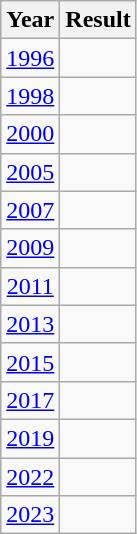<table class="wikitable" style="text-align:center">
<tr>
<th>Year</th>
<th>Result</th>
</tr>
<tr>
<td><a href='#'>1996</a></td>
<td></td>
</tr>
<tr>
<td><a href='#'>1998</a></td>
<td></td>
</tr>
<tr>
<td><a href='#'>2000</a></td>
<td></td>
</tr>
<tr>
<td><a href='#'>2005</a></td>
<td></td>
</tr>
<tr>
<td><a href='#'>2007</a></td>
<td></td>
</tr>
<tr>
<td><a href='#'>2009</a></td>
<td></td>
</tr>
<tr>
<td><a href='#'>2011</a></td>
<td></td>
</tr>
<tr>
<td><a href='#'>2013</a></td>
<td></td>
</tr>
<tr>
<td><a href='#'>2015</a></td>
<td></td>
</tr>
<tr>
<td><a href='#'>2017</a></td>
<td></td>
</tr>
<tr>
<td><a href='#'>2019</a></td>
<td></td>
</tr>
<tr>
<td><a href='#'>2022</a></td>
<td></td>
</tr>
<tr>
<td><a href='#'>2023</a></td>
<td></td>
</tr>
</table>
